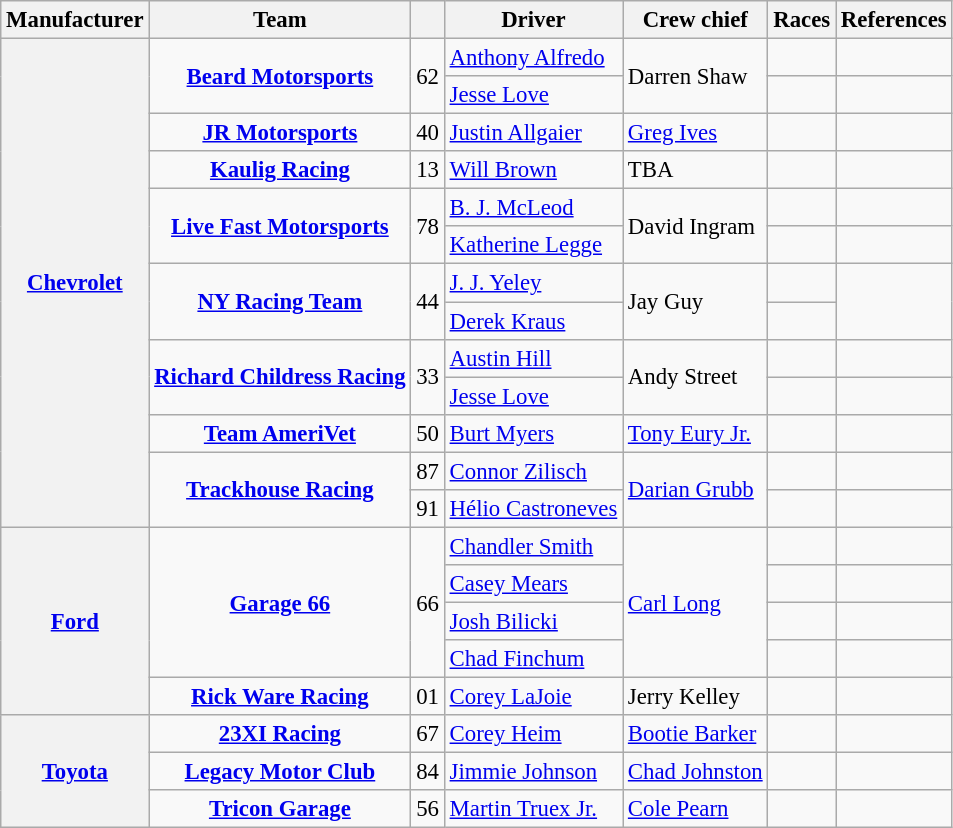<table class="wikitable" style="font-size: 95%;">
<tr>
<th>Manufacturer</th>
<th>Team</th>
<th></th>
<th>Driver</th>
<th>Crew chief</th>
<th>Races</th>
<th>References</th>
</tr>
<tr>
<th rowspan="13"><a href='#'>Chevrolet</a></th>
<td rowspan="2" style="text-align:center;"><strong><a href='#'>Beard Motorsports</a></strong></td>
<td rowspan="2">62</td>
<td><a href='#'>Anthony Alfredo</a></td>
<td rowspan="2">Darren Shaw</td>
<td></td>
<td></td>
</tr>
<tr>
<td><a href='#'>Jesse Love</a></td>
<td></td>
<td></td>
</tr>
<tr>
<td style="text-align:center;"><strong><a href='#'>JR Motorsports</a></strong></td>
<td>40</td>
<td><a href='#'>Justin Allgaier</a></td>
<td><a href='#'>Greg Ives</a></td>
<td></td>
<td></td>
</tr>
<tr>
<td style="text-align:center;"><strong><a href='#'>Kaulig Racing</a></strong></td>
<td>13</td>
<td><a href='#'>Will Brown</a></td>
<td>TBA</td>
<td></td>
<td></td>
</tr>
<tr>
<td rowspan="2" style="text-align:center;"><strong><a href='#'>Live Fast Motorsports</a></strong></td>
<td rowspan="2">78</td>
<td><a href='#'>B. J. McLeod</a></td>
<td rowspan="2">David Ingram</td>
<td></td>
<td></td>
</tr>
<tr>
<td><a href='#'>Katherine Legge</a></td>
<td></td>
<td></td>
</tr>
<tr>
<td rowspan="2" style="text-align:center;"><strong><a href='#'>NY Racing Team</a></strong></td>
<td rowspan="2">44</td>
<td><a href='#'>J. J. Yeley</a></td>
<td rowspan="2">Jay Guy</td>
<td></td>
<td rowspan="2"></td>
</tr>
<tr>
<td><a href='#'>Derek Kraus</a></td>
<td></td>
</tr>
<tr>
<td rowspan="2" style="text-align:center;"><strong><a href='#'>Richard Childress Racing</a></strong></td>
<td rowspan="2">33</td>
<td><a href='#'>Austin Hill</a></td>
<td rowspan="2">Andy Street</td>
<td></td>
<td></td>
</tr>
<tr>
<td><a href='#'>Jesse Love</a></td>
<td></td>
<td></td>
</tr>
<tr>
<td style="text-align:center;"><strong><a href='#'>Team AmeriVet</a></strong></td>
<td>50</td>
<td><a href='#'>Burt Myers</a></td>
<td><a href='#'>Tony Eury Jr.</a></td>
<td></td>
<td></td>
</tr>
<tr>
<td rowspan="2" style="text-align:center;"><strong><a href='#'>Trackhouse Racing</a></strong></td>
<td>87</td>
<td><a href='#'>Connor Zilisch</a></td>
<td rowspan=2><a href='#'>Darian Grubb</a></td>
<td></td>
<td></td>
</tr>
<tr>
<td>91</td>
<td><a href='#'>Hélio Castroneves</a></td>
<td></td>
<td></td>
</tr>
<tr>
<th rowspan="5"><a href='#'>Ford</a></th>
<td rowspan="4" style="text-align:center;"><strong><a href='#'>Garage 66</a></strong></td>
<td rowspan="4">66</td>
<td><a href='#'>Chandler Smith</a></td>
<td rowspan=4><a href='#'>Carl Long</a></td>
<td></td>
<td></td>
</tr>
<tr>
<td><a href='#'>Casey Mears</a></td>
<td></td>
<td></td>
</tr>
<tr>
<td><a href='#'>Josh Bilicki</a></td>
<td></td>
<td></td>
</tr>
<tr>
<td><a href='#'>Chad Finchum</a></td>
<td></td>
<td></td>
</tr>
<tr>
<td style="text-align:center;"><strong><a href='#'>Rick Ware Racing</a></strong></td>
<td>01</td>
<td><a href='#'>Corey LaJoie</a></td>
<td>Jerry Kelley</td>
<td></td>
<td></td>
</tr>
<tr>
<th rowspan="4"><a href='#'>Toyota</a></th>
<td style="text-align:center;"><strong><a href='#'>23XI Racing</a></strong></td>
<td>67</td>
<td><a href='#'>Corey Heim</a></td>
<td><a href='#'>Bootie Barker</a></td>
<td></td>
<td></td>
</tr>
<tr>
<td style="text-align:center;"><strong><a href='#'>Legacy Motor Club</a></strong></td>
<td>84</td>
<td><a href='#'>Jimmie Johnson</a></td>
<td><a href='#'>Chad Johnston</a></td>
<td></td>
<td></td>
</tr>
<tr>
<td style=text-align:center><strong><a href='#'>Tricon Garage</a></strong></td>
<td>56</td>
<td><a href='#'>Martin Truex Jr.</a></td>
<td><a href='#'>Cole Pearn</a></td>
<td></td>
<td></td>
</tr>
</table>
